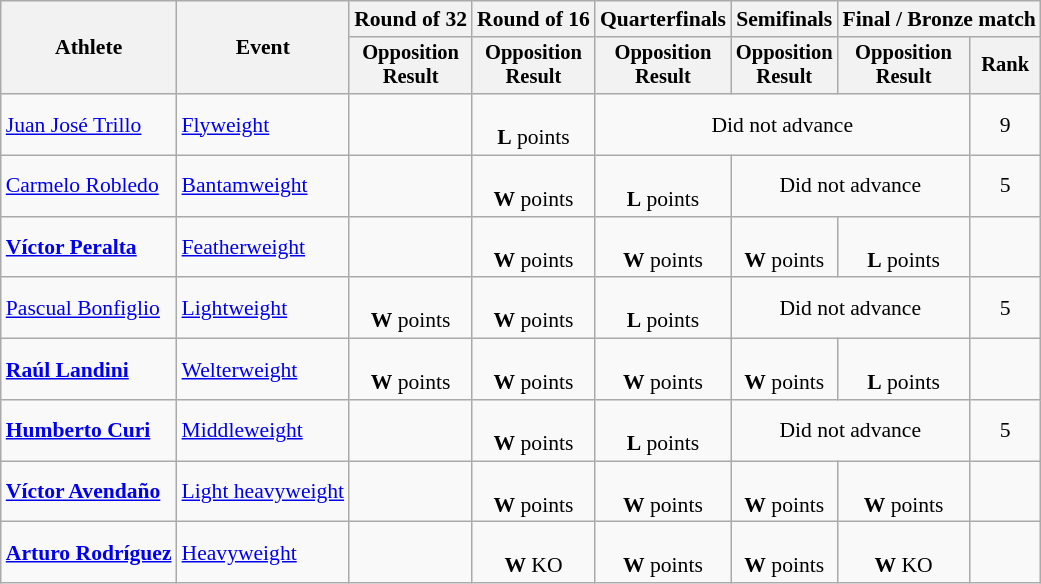<table class=wikitable style=font-size:90%;text-align:center>
<tr>
<th rowspan=2>Athlete</th>
<th rowspan=2>Event</th>
<th>Round of 32</th>
<th>Round of 16</th>
<th>Quarterfinals</th>
<th>Semifinals</th>
<th colspan=2>Final / Bronze match</th>
</tr>
<tr style=font-size:95%>
<th>Opposition<br>Result</th>
<th>Opposition<br>Result</th>
<th>Opposition<br>Result</th>
<th>Opposition<br>Result</th>
<th>Opposition<br>Result</th>
<th>Rank</th>
</tr>
<tr>
<td align=left><a href='#'>Juan José Trillo</a></td>
<td align=left><a href='#'>Flyweight</a></td>
<td></td>
<td><br><strong>L</strong> points</td>
<td colspan=3>Did not advance</td>
<td>9</td>
</tr>
<tr>
<td align=left><a href='#'>Carmelo Robledo</a></td>
<td align=left><a href='#'>Bantamweight</a></td>
<td></td>
<td><br><strong>W</strong> points</td>
<td><br><strong>L</strong> points</td>
<td colspan=2>Did not advance</td>
<td>5</td>
</tr>
<tr>
<td align=left><strong><a href='#'>Víctor Peralta</a></strong></td>
<td align=left><a href='#'>Featherweight</a></td>
<td></td>
<td><br><strong>W</strong> points</td>
<td><br><strong>W</strong> points</td>
<td><br><strong>W</strong> points</td>
<td><br><strong>L</strong> points</td>
<td></td>
</tr>
<tr>
<td align=left><a href='#'>Pascual Bonfiglio</a></td>
<td align=left><a href='#'>Lightweight</a></td>
<td><br><strong>W</strong> points</td>
<td><br><strong>W</strong> points</td>
<td><br><strong>L</strong> points</td>
<td colspan=2>Did not advance</td>
<td>5</td>
</tr>
<tr>
<td align=left><strong><a href='#'>Raúl Landini</a></strong></td>
<td align=left><a href='#'>Welterweight</a></td>
<td><br><strong>W</strong> points</td>
<td><br><strong>W</strong> points</td>
<td><br><strong>W</strong> points</td>
<td><br><strong>W</strong> points</td>
<td><br><strong>L</strong> points</td>
<td></td>
</tr>
<tr>
<td align=left><strong><a href='#'>Humberto Curi</a></strong></td>
<td align=left><a href='#'>Middleweight</a></td>
<td></td>
<td><br><strong>W</strong> points</td>
<td><br><strong>L</strong> points</td>
<td colspan=2>Did not advance</td>
<td>5</td>
</tr>
<tr>
<td align=left><strong><a href='#'>Víctor Avendaño</a></strong></td>
<td align=left><a href='#'>Light heavyweight</a></td>
<td></td>
<td><br><strong>W</strong> points</td>
<td><br><strong>W</strong> points</td>
<td><br><strong>W</strong> points</td>
<td><br><strong>W</strong> points</td>
<td></td>
</tr>
<tr>
<td align=left><strong><a href='#'>Arturo Rodríguez</a></strong></td>
<td align=left><a href='#'>Heavyweight</a></td>
<td></td>
<td><br><strong>W</strong> KO</td>
<td><br><strong>W</strong> points</td>
<td><br><strong>W</strong> points</td>
<td><br><strong>W</strong> KO</td>
<td></td>
</tr>
</table>
